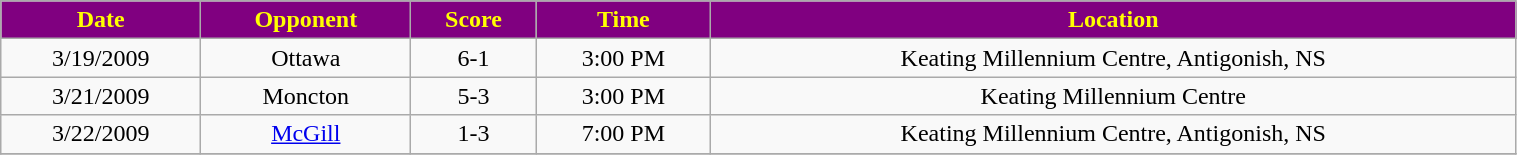<table class="wikitable" width="80%">
<tr align="center"  style="background:purple;color:yellow;">
<td><strong>Date</strong></td>
<td><strong>Opponent</strong></td>
<td><strong>Score</strong></td>
<td><strong>Time</strong></td>
<td><strong>Location</strong></td>
</tr>
<tr align="center" bgcolor="">
<td>3/19/2009</td>
<td>Ottawa</td>
<td>6-1</td>
<td>3:00 PM</td>
<td>Keating Millennium Centre, Antigonish, NS</td>
</tr>
<tr align="center" bgcolor="">
<td>3/21/2009</td>
<td>Moncton</td>
<td>5-3</td>
<td>3:00 PM</td>
<td>Keating Millennium Centre</td>
</tr>
<tr align="center" bgcolor="">
<td>3/22/2009</td>
<td><a href='#'>McGill</a></td>
<td>1-3</td>
<td>7:00 PM</td>
<td>Keating Millennium Centre, Antigonish, NS</td>
</tr>
<tr align="center" bgcolor="">
</tr>
</table>
